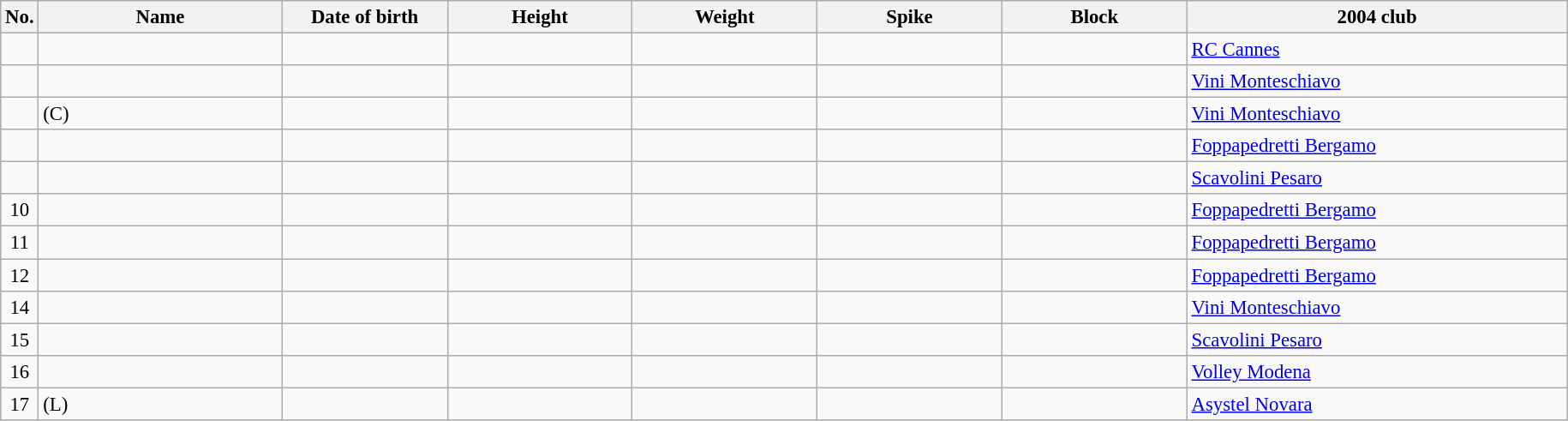<table class="wikitable sortable" style="font-size:95%; text-align:center;">
<tr>
<th>No.</th>
<th style="width:12em">Name</th>
<th style="width:8em">Date of birth</th>
<th style="width:9em">Height</th>
<th style="width:9em">Weight</th>
<th style="width:9em">Spike</th>
<th style="width:9em">Block</th>
<th style="width:19em">2004 club</th>
</tr>
<tr>
<td></td>
<td style="text-align:left;"></td>
<td style="text-align:right;"></td>
<td></td>
<td></td>
<td></td>
<td></td>
<td style="text-align:left;"> <a href='#'>RC Cannes</a></td>
</tr>
<tr>
<td></td>
<td style="text-align:left;"></td>
<td style="text-align:right;"></td>
<td></td>
<td></td>
<td></td>
<td></td>
<td style="text-align:left;"> <a href='#'>Vini Monteschiavo</a></td>
</tr>
<tr>
<td></td>
<td style="text-align:left;"> (C)</td>
<td style="text-align:right;"></td>
<td></td>
<td></td>
<td></td>
<td></td>
<td style="text-align:left;"> <a href='#'>Vini Monteschiavo</a></td>
</tr>
<tr>
<td></td>
<td style="text-align:left;"></td>
<td style="text-align:right;"></td>
<td></td>
<td></td>
<td></td>
<td></td>
<td style="text-align:left;"> <a href='#'>Foppapedretti Bergamo</a></td>
</tr>
<tr>
<td></td>
<td style="text-align:left;"></td>
<td style="text-align:right;"></td>
<td></td>
<td></td>
<td></td>
<td></td>
<td style="text-align:left;"> <a href='#'>Scavolini Pesaro</a></td>
</tr>
<tr>
<td>10</td>
<td style="text-align:left;"></td>
<td style="text-align:right;"></td>
<td></td>
<td></td>
<td></td>
<td></td>
<td style="text-align:left;"> <a href='#'>Foppapedretti Bergamo</a></td>
</tr>
<tr>
<td>11</td>
<td style="text-align:left;"></td>
<td style="text-align:right;"></td>
<td></td>
<td></td>
<td></td>
<td></td>
<td style="text-align:left;"> <a href='#'>Foppapedretti Bergamo</a></td>
</tr>
<tr>
<td>12</td>
<td style="text-align:left;"></td>
<td style="text-align:right;"></td>
<td></td>
<td></td>
<td></td>
<td></td>
<td style="text-align:left;"> <a href='#'>Foppapedretti Bergamo</a></td>
</tr>
<tr>
<td>14</td>
<td style="text-align:left;"></td>
<td style="text-align:right;"></td>
<td></td>
<td></td>
<td></td>
<td></td>
<td style="text-align:left;"> <a href='#'>Vini Monteschiavo</a></td>
</tr>
<tr>
<td>15</td>
<td style="text-align:left;"></td>
<td style="text-align:right;"></td>
<td></td>
<td></td>
<td></td>
<td></td>
<td style="text-align:left;"> <a href='#'>Scavolini Pesaro</a></td>
</tr>
<tr>
<td>16</td>
<td style="text-align:left;"></td>
<td style="text-align:right;"></td>
<td></td>
<td></td>
<td></td>
<td></td>
<td style="text-align:left;"> <a href='#'>Volley Modena</a></td>
</tr>
<tr>
<td>17</td>
<td style="text-align:left;"> (L)</td>
<td style="text-align:right;"></td>
<td></td>
<td></td>
<td></td>
<td></td>
<td style="text-align:left;"> <a href='#'>Asystel Novara</a></td>
</tr>
</table>
